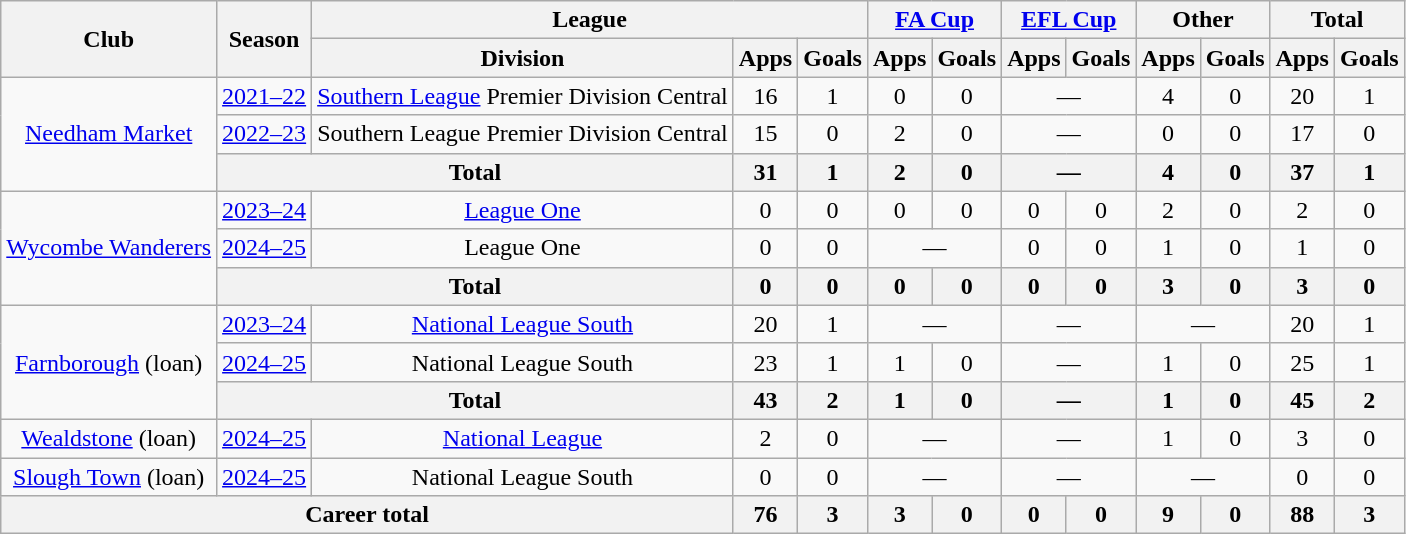<table class="wikitable" style="text-align:center">
<tr>
<th rowspan="2">Club</th>
<th rowspan="2">Season</th>
<th colspan="3">League</th>
<th colspan="2"><a href='#'>FA Cup</a></th>
<th colspan="2"><a href='#'>EFL Cup</a></th>
<th colspan="2">Other</th>
<th colspan="2">Total</th>
</tr>
<tr>
<th>Division</th>
<th>Apps</th>
<th>Goals</th>
<th>Apps</th>
<th>Goals</th>
<th>Apps</th>
<th>Goals</th>
<th>Apps</th>
<th>Goals</th>
<th>Apps</th>
<th>Goals</th>
</tr>
<tr>
<td rowspan="3"><a href='#'>Needham Market</a></td>
<td><a href='#'>2021–22</a></td>
<td><a href='#'>Southern League</a> Premier Division Central</td>
<td>16</td>
<td>1</td>
<td>0</td>
<td>0</td>
<td colspan="2">—</td>
<td>4</td>
<td>0</td>
<td>20</td>
<td>1</td>
</tr>
<tr>
<td><a href='#'>2022–23</a></td>
<td>Southern League Premier Division Central</td>
<td>15</td>
<td>0</td>
<td>2</td>
<td>0</td>
<td colspan="2">—</td>
<td>0</td>
<td>0</td>
<td>17</td>
<td>0</td>
</tr>
<tr>
<th colspan=2>Total</th>
<th>31</th>
<th>1</th>
<th>2</th>
<th>0</th>
<th colspan="2">—</th>
<th>4</th>
<th>0</th>
<th>37</th>
<th>1</th>
</tr>
<tr>
<td rowspan="3"><a href='#'>Wycombe Wanderers</a></td>
<td><a href='#'>2023–24</a></td>
<td><a href='#'>League One</a></td>
<td>0</td>
<td>0</td>
<td>0</td>
<td>0</td>
<td>0</td>
<td>0</td>
<td>2</td>
<td>0</td>
<td>2</td>
<td>0</td>
</tr>
<tr>
<td><a href='#'>2024–25</a></td>
<td>League One</td>
<td>0</td>
<td>0</td>
<td colspan="2">—</td>
<td>0</td>
<td>0</td>
<td>1</td>
<td>0</td>
<td>1</td>
<td>0</td>
</tr>
<tr>
<th colspan=2>Total</th>
<th>0</th>
<th>0</th>
<th>0</th>
<th>0</th>
<th>0</th>
<th>0</th>
<th>3</th>
<th>0</th>
<th>3</th>
<th>0</th>
</tr>
<tr>
<td rowspan="3"><a href='#'>Farnborough</a> (loan)</td>
<td><a href='#'>2023–24</a></td>
<td><a href='#'>National League South</a></td>
<td>20</td>
<td>1</td>
<td colspan="2">—</td>
<td colspan="2">—</td>
<td colspan="2">—</td>
<td>20</td>
<td>1</td>
</tr>
<tr>
<td><a href='#'>2024–25</a></td>
<td>National League South</td>
<td>23</td>
<td>1</td>
<td>1</td>
<td>0</td>
<td colspan="2">—</td>
<td>1</td>
<td>0</td>
<td>25</td>
<td>1</td>
</tr>
<tr>
<th colspan=2>Total</th>
<th>43</th>
<th>2</th>
<th>1</th>
<th>0</th>
<th colspan="2">—</th>
<th>1</th>
<th>0</th>
<th>45</th>
<th>2</th>
</tr>
<tr>
<td><a href='#'>Wealdstone</a> (loan)</td>
<td><a href='#'>2024–25</a></td>
<td><a href='#'>National League</a></td>
<td>2</td>
<td>0</td>
<td colspan="2">—</td>
<td colspan="2">—</td>
<td>1</td>
<td>0</td>
<td>3</td>
<td>0</td>
</tr>
<tr>
<td><a href='#'>Slough Town</a> (loan)</td>
<td><a href='#'>2024–25</a></td>
<td>National League South</td>
<td>0</td>
<td>0</td>
<td colspan="2">—</td>
<td colspan="2">—</td>
<td colspan="2">—</td>
<td>0</td>
<td>0</td>
</tr>
<tr>
<th colspan=3>Career total</th>
<th>76</th>
<th>3</th>
<th>3</th>
<th>0</th>
<th>0</th>
<th>0</th>
<th>9</th>
<th>0</th>
<th>88</th>
<th>3</th>
</tr>
</table>
